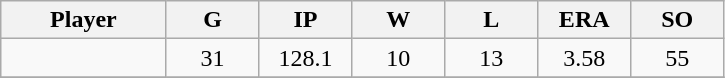<table class="wikitable sortable">
<tr>
<th bgcolor="#DDDDFF" width="16%">Player</th>
<th bgcolor="#DDDDFF" width="9%">G</th>
<th bgcolor="#DDDDFF" width="9%">IP</th>
<th bgcolor="#DDDDFF" width="9%">W</th>
<th bgcolor="#DDDDFF" width="9%">L</th>
<th bgcolor="#DDDDFF" width="9%">ERA</th>
<th bgcolor="#DDDDFF" width="9%">SO</th>
</tr>
<tr align="center">
<td></td>
<td>31</td>
<td>128.1</td>
<td>10</td>
<td>13</td>
<td>3.58</td>
<td>55</td>
</tr>
<tr align="center">
</tr>
</table>
